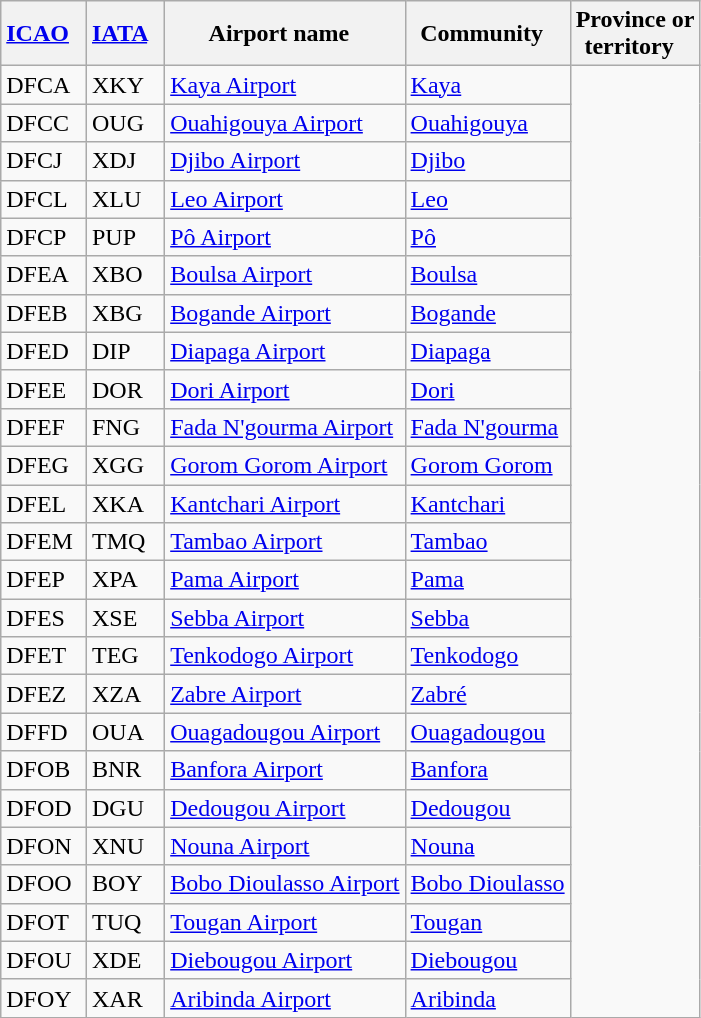<table class="wikitable" style="width:auto;">
<tr>
<th width="*"><a href='#'>ICAO</a>  </th>
<th width="*"><a href='#'>IATA</a>  </th>
<th width="*">Airport name  </th>
<th width="*">Community  </th>
<th width="*">Province or<br>territory  </th>
</tr>
<tr>
<td>DFCA</td>
<td>XKY</td>
<td><a href='#'>Kaya Airport</a></td>
<td><a href='#'>Kaya</a></td>
</tr>
<tr>
<td>DFCC</td>
<td>OUG</td>
<td><a href='#'>Ouahigouya Airport</a></td>
<td><a href='#'>Ouahigouya</a></td>
</tr>
<tr>
<td>DFCJ</td>
<td>XDJ</td>
<td><a href='#'>Djibo Airport</a></td>
<td><a href='#'>Djibo</a></td>
</tr>
<tr>
<td>DFCL</td>
<td>XLU</td>
<td><a href='#'>Leo Airport</a></td>
<td><a href='#'>Leo</a></td>
</tr>
<tr>
<td>DFCP</td>
<td>PUP</td>
<td><a href='#'>Pô Airport</a></td>
<td><a href='#'>Pô</a></td>
</tr>
<tr>
<td>DFEA</td>
<td>XBO</td>
<td><a href='#'>Boulsa Airport</a></td>
<td><a href='#'>Boulsa</a></td>
</tr>
<tr>
<td>DFEB</td>
<td>XBG</td>
<td><a href='#'>Bogande Airport</a></td>
<td><a href='#'>Bogande</a></td>
</tr>
<tr>
<td>DFED</td>
<td>DIP</td>
<td><a href='#'>Diapaga Airport</a></td>
<td><a href='#'>Diapaga</a></td>
</tr>
<tr>
<td>DFEE</td>
<td>DOR</td>
<td><a href='#'>Dori Airport</a></td>
<td><a href='#'>Dori</a></td>
</tr>
<tr>
<td>DFEF</td>
<td>FNG</td>
<td><a href='#'>Fada N'gourma Airport</a></td>
<td><a href='#'>Fada N'gourma</a></td>
</tr>
<tr>
<td>DFEG</td>
<td>XGG</td>
<td><a href='#'>Gorom Gorom Airport</a></td>
<td><a href='#'>Gorom Gorom</a></td>
</tr>
<tr>
<td>DFEL</td>
<td>XKA</td>
<td><a href='#'>Kantchari Airport</a></td>
<td><a href='#'>Kantchari</a></td>
</tr>
<tr>
<td>DFEM</td>
<td>TMQ</td>
<td><a href='#'>Tambao Airport</a></td>
<td><a href='#'>Tambao</a></td>
</tr>
<tr>
<td>DFEP</td>
<td>XPA</td>
<td><a href='#'>Pama Airport</a></td>
<td><a href='#'>Pama</a></td>
</tr>
<tr>
<td>DFES</td>
<td>XSE</td>
<td><a href='#'>Sebba Airport</a></td>
<td><a href='#'>Sebba</a></td>
</tr>
<tr>
<td>DFET</td>
<td>TEG</td>
<td><a href='#'>Tenkodogo Airport</a></td>
<td><a href='#'>Tenkodogo</a></td>
</tr>
<tr>
<td>DFEZ</td>
<td>XZA</td>
<td><a href='#'>Zabre Airport</a></td>
<td><a href='#'>Zabré</a></td>
</tr>
<tr>
<td>DFFD</td>
<td>OUA</td>
<td><a href='#'>Ouagadougou Airport</a></td>
<td><a href='#'>Ouagadougou</a></td>
</tr>
<tr>
<td>DFOB</td>
<td>BNR</td>
<td><a href='#'>Banfora Airport</a></td>
<td><a href='#'>Banfora</a></td>
</tr>
<tr>
<td>DFOD</td>
<td>DGU</td>
<td><a href='#'>Dedougou Airport</a></td>
<td><a href='#'>Dedougou</a></td>
</tr>
<tr>
<td>DFON</td>
<td>XNU</td>
<td><a href='#'>Nouna Airport</a></td>
<td><a href='#'>Nouna</a></td>
</tr>
<tr>
<td>DFOO</td>
<td>BOY</td>
<td><a href='#'>Bobo Dioulasso Airport</a></td>
<td><a href='#'>Bobo Dioulasso</a></td>
</tr>
<tr>
<td>DFOT</td>
<td>TUQ</td>
<td><a href='#'>Tougan Airport</a></td>
<td><a href='#'>Tougan</a></td>
</tr>
<tr>
<td>DFOU</td>
<td>XDE</td>
<td><a href='#'>Diebougou Airport</a></td>
<td><a href='#'>Diebougou</a></td>
</tr>
<tr>
<td>DFOY</td>
<td>XAR</td>
<td><a href='#'>Aribinda Airport</a></td>
<td><a href='#'>Aribinda</a></td>
</tr>
</table>
